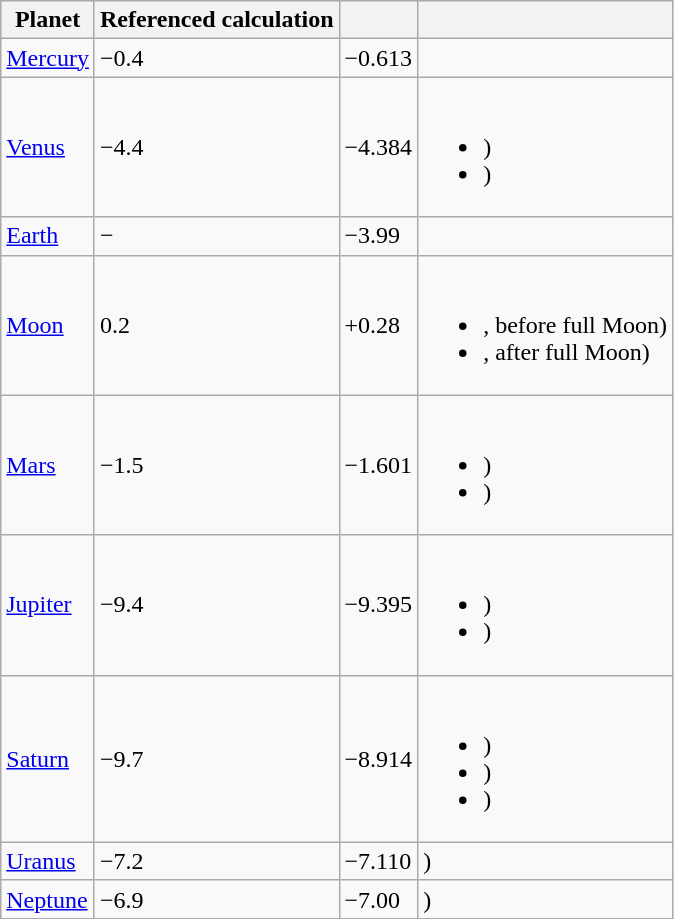<table class="wikitable">
<tr>
<th>Planet</th>
<th>Referenced calculation</th>
<th></th>
<th></th>
</tr>
<tr>
<td><a href='#'>Mercury</a></td>
<td>−0.4</td>
<td>−0.613</td>
<td></td>
</tr>
<tr>
<td><a href='#'>Venus</a></td>
<td>−4.4</td>
<td>−4.384</td>
<td><br><ul><li>)</li><li>)</li></ul></td>
</tr>
<tr>
<td><a href='#'>Earth</a></td>
<td>−</td>
<td>−3.99</td>
<td></td>
</tr>
<tr>
<td><a href='#'>Moon</a></td>
<td>0.2</td>
<td>+0.28</td>
<td><br><ul><li>, before full Moon)</li><li>, after full Moon)</li></ul></td>
</tr>
<tr>
<td><a href='#'>Mars</a></td>
<td>−1.5</td>
<td>−1.601</td>
<td><br><ul><li>)</li><li>)</li></ul></td>
</tr>
<tr>
<td><a href='#'>Jupiter</a></td>
<td>−9.4</td>
<td>−9.395</td>
<td><br><ul><li>)</li><li>)</li></ul></td>
</tr>
<tr>
<td><a href='#'>Saturn</a></td>
<td>−9.7</td>
<td>−8.914</td>
<td><br><ul><li>)</li><li>)</li><li>)</li></ul></td>
</tr>
<tr>
<td><a href='#'>Uranus</a></td>
<td>−7.2</td>
<td>−7.110</td>
<td>)</td>
</tr>
<tr>
<td><a href='#'>Neptune</a></td>
<td>−6.9</td>
<td>−7.00</td>
<td>)</td>
</tr>
</table>
